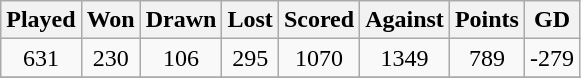<table class="wikitable" style="text-align: center">
<tr>
<th>Played</th>
<th>Won</th>
<th>Drawn</th>
<th>Lost</th>
<th>Scored</th>
<th>Against</th>
<th>Points</th>
<th>GD</th>
</tr>
<tr>
<td>631</td>
<td>230</td>
<td>106</td>
<td>295</td>
<td>1070</td>
<td>1349</td>
<td>789</td>
<td>-279</td>
</tr>
<tr>
</tr>
</table>
